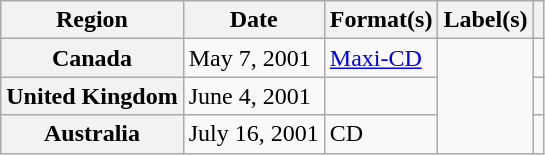<table class="wikitable plainrowheaders">
<tr>
<th scope="col">Region</th>
<th scope="col">Date</th>
<th scope="col">Format(s)</th>
<th scope="col">Label(s)</th>
<th scope="col"></th>
</tr>
<tr>
<th scope="row">Canada</th>
<td>May 7, 2001</td>
<td><a href='#'>Maxi-CD</a></td>
<td rowspan="3"></td>
<td></td>
</tr>
<tr>
<th scope="row">United Kingdom</th>
<td>June 4, 2001</td>
<td></td>
<td></td>
</tr>
<tr>
<th scope="row">Australia</th>
<td>July 16, 2001</td>
<td>CD</td>
<td></td>
</tr>
</table>
